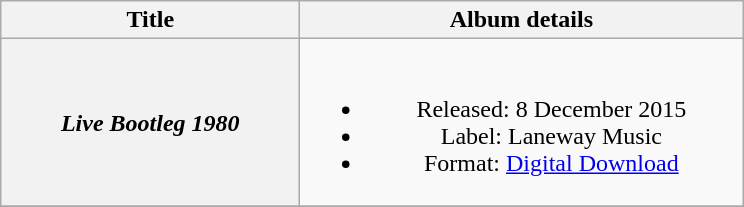<table class="wikitable plainrowheaders" style="text-align:center;">
<tr>
<th scope="col" rowspan="1" style="width:12em;">Title</th>
<th scope="col" rowspan="1" style="width:18em;">Album details</th>
</tr>
<tr>
<th scope="row"><em>Live Bootleg 1980</em></th>
<td><br><ul><li>Released: 8 December 2015</li><li>Label: Laneway Music</li><li>Format: <a href='#'>Digital Download</a></li></ul></td>
</tr>
<tr>
</tr>
</table>
